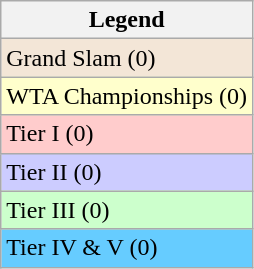<table class="wikitable sortable mw-collapsible mw-collapsed">
<tr>
<th>Legend</th>
</tr>
<tr style="background:#f3e6d7;">
<td>Grand Slam (0)</td>
</tr>
<tr style="background:#ffc;">
<td>WTA Championships (0)</td>
</tr>
<tr style="background:#fcc;">
<td>Tier I (0)</td>
</tr>
<tr style="background:#ccf;">
<td>Tier II (0)</td>
</tr>
<tr style="background:#cfc;">
<td>Tier III (0)</td>
</tr>
<tr style="background:#6cf;">
<td>Tier IV & V (0)</td>
</tr>
</table>
